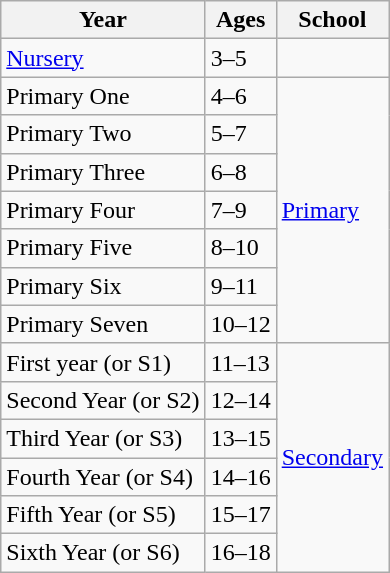<table class="wikitable">
<tr>
<th>Year</th>
<th>Ages</th>
<th>School</th>
</tr>
<tr>
<td><a href='#'>Nursery</a></td>
<td>3–5</td>
<td></td>
</tr>
<tr>
<td>Primary One</td>
<td>4–6</td>
<td rowspan=7><a href='#'>Primary</a></td>
</tr>
<tr>
<td>Primary Two</td>
<td>5–7</td>
</tr>
<tr>
<td>Primary Three</td>
<td>6–8</td>
</tr>
<tr>
<td>Primary Four</td>
<td>7–9</td>
</tr>
<tr>
<td>Primary Five</td>
<td>8–10</td>
</tr>
<tr>
<td>Primary Six</td>
<td>9–11</td>
</tr>
<tr>
<td>Primary Seven</td>
<td>10–12</td>
</tr>
<tr>
<td>First year (or S1)</td>
<td>11–13</td>
<td rowspan=6><a href='#'>Secondary</a></td>
</tr>
<tr>
<td>Second Year (or S2)</td>
<td>12–14</td>
</tr>
<tr>
<td>Third Year (or S3)</td>
<td>13–15</td>
</tr>
<tr>
<td>Fourth Year (or S4)</td>
<td>14–16</td>
</tr>
<tr>
<td>Fifth Year (or S5)</td>
<td>15–17</td>
</tr>
<tr>
<td>Sixth Year (or S6)</td>
<td>16–18</td>
</tr>
</table>
